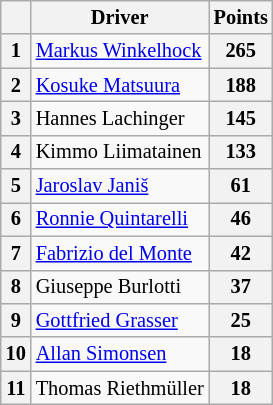<table class="wikitable" style="font-size:85%;">
<tr>
<th></th>
<th>Driver</th>
<th>Points</th>
</tr>
<tr>
<th>1</th>
<td> <a href='#'>Markus Winkelhock</a></td>
<th>265</th>
</tr>
<tr>
<th>2</th>
<td> <a href='#'>Kosuke Matsuura</a></td>
<th>188</th>
</tr>
<tr>
<th>3</th>
<td> Hannes Lachinger</td>
<th>145</th>
</tr>
<tr>
<th>4</th>
<td> Kimmo Liimatainen</td>
<th>133</th>
</tr>
<tr>
<th>5</th>
<td> <a href='#'>Jaroslav Janiš</a></td>
<th>61</th>
</tr>
<tr>
<th>6</th>
<td> <a href='#'>Ronnie Quintarelli</a></td>
<th>46</th>
</tr>
<tr>
<th>7</th>
<td> <a href='#'>Fabrizio del Monte</a></td>
<th>42</th>
</tr>
<tr>
<th>8</th>
<td> Giuseppe Burlotti</td>
<th>37</th>
</tr>
<tr>
<th>9</th>
<td> <a href='#'>Gottfried Grasser</a></td>
<th>25</th>
</tr>
<tr>
<th>10</th>
<td> <a href='#'>Allan Simonsen</a></td>
<th>18</th>
</tr>
<tr>
<th>11</th>
<td> Thomas Riethmüller</td>
<th>18</th>
</tr>
</table>
